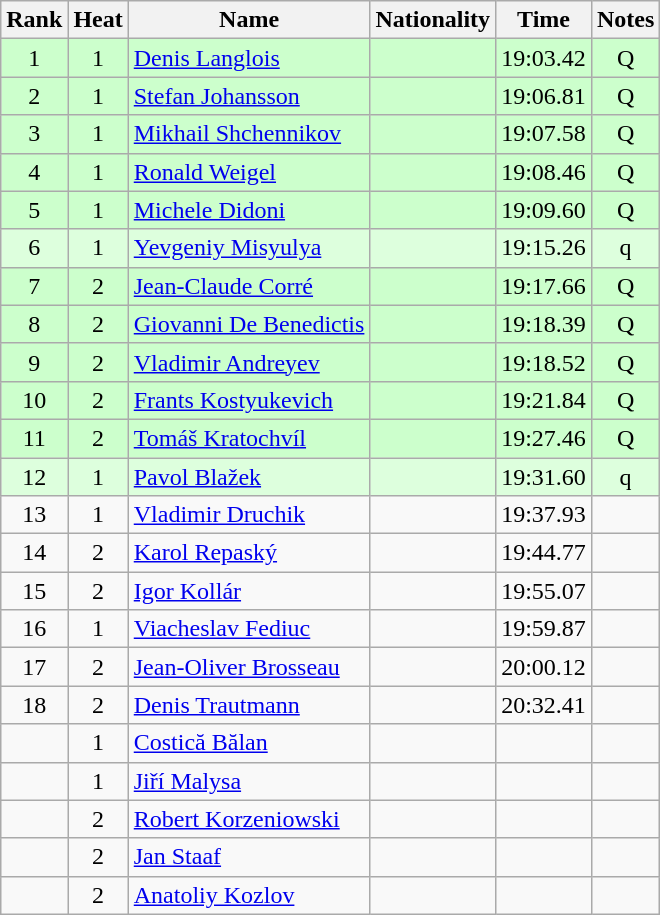<table class="wikitable sortable" style="text-align:center">
<tr>
<th>Rank</th>
<th>Heat</th>
<th>Name</th>
<th>Nationality</th>
<th>Time</th>
<th>Notes</th>
</tr>
<tr bgcolor=ccffcc>
<td>1</td>
<td>1</td>
<td align="left"><a href='#'>Denis Langlois</a></td>
<td align=left></td>
<td>19:03.42</td>
<td>Q</td>
</tr>
<tr bgcolor=ccffcc>
<td>2</td>
<td>1</td>
<td align="left"><a href='#'>Stefan Johansson</a></td>
<td align=left></td>
<td>19:06.81</td>
<td>Q</td>
</tr>
<tr bgcolor=ccffcc>
<td>3</td>
<td>1</td>
<td align="left"><a href='#'>Mikhail Shchennikov</a></td>
<td align=left></td>
<td>19:07.58</td>
<td>Q</td>
</tr>
<tr bgcolor=ccffcc>
<td>4</td>
<td>1</td>
<td align="left"><a href='#'>Ronald Weigel</a></td>
<td align=left></td>
<td>19:08.46</td>
<td>Q</td>
</tr>
<tr bgcolor=ccffcc>
<td>5</td>
<td>1</td>
<td align="left"><a href='#'>Michele Didoni</a></td>
<td align=left></td>
<td>19:09.60</td>
<td>Q</td>
</tr>
<tr bgcolor=ddffdd>
<td>6</td>
<td>1</td>
<td align="left"><a href='#'>Yevgeniy Misyulya</a></td>
<td align=left></td>
<td>19:15.26</td>
<td>q</td>
</tr>
<tr bgcolor=ccffcc>
<td>7</td>
<td>2</td>
<td align="left"><a href='#'>Jean-Claude Corré</a></td>
<td align=left></td>
<td>19:17.66</td>
<td>Q</td>
</tr>
<tr bgcolor=ccffcc>
<td>8</td>
<td>2</td>
<td align="left"><a href='#'>Giovanni De Benedictis</a></td>
<td align=left></td>
<td>19:18.39</td>
<td>Q</td>
</tr>
<tr bgcolor=ccffcc>
<td>9</td>
<td>2</td>
<td align="left"><a href='#'>Vladimir Andreyev</a></td>
<td align=left></td>
<td>19:18.52</td>
<td>Q</td>
</tr>
<tr bgcolor=ccffcc>
<td>10</td>
<td>2</td>
<td align="left"><a href='#'>Frants Kostyukevich</a></td>
<td align=left></td>
<td>19:21.84</td>
<td>Q</td>
</tr>
<tr bgcolor=ccffcc>
<td>11</td>
<td>2</td>
<td align="left"><a href='#'>Tomáš Kratochvíl</a></td>
<td align=left></td>
<td>19:27.46</td>
<td>Q</td>
</tr>
<tr bgcolor=ddffdd>
<td>12</td>
<td>1</td>
<td align="left"><a href='#'>Pavol Blažek</a></td>
<td align=left></td>
<td>19:31.60</td>
<td>q</td>
</tr>
<tr>
<td>13</td>
<td>1</td>
<td align="left"><a href='#'>Vladimir Druchik</a></td>
<td align=left></td>
<td>19:37.93</td>
<td></td>
</tr>
<tr>
<td>14</td>
<td>2</td>
<td align="left"><a href='#'>Karol Repaský</a></td>
<td align=left></td>
<td>19:44.77</td>
<td></td>
</tr>
<tr>
<td>15</td>
<td>2</td>
<td align="left"><a href='#'>Igor Kollár</a></td>
<td align=left></td>
<td>19:55.07</td>
<td></td>
</tr>
<tr>
<td>16</td>
<td>1</td>
<td align="left"><a href='#'>Viacheslav Fediuc</a></td>
<td align=left></td>
<td>19:59.87</td>
<td></td>
</tr>
<tr>
<td>17</td>
<td>2</td>
<td align="left"><a href='#'>Jean-Oliver Brosseau</a></td>
<td align=left></td>
<td>20:00.12</td>
<td></td>
</tr>
<tr>
<td>18</td>
<td>2</td>
<td align="left"><a href='#'>Denis Trautmann</a></td>
<td align=left></td>
<td>20:32.41</td>
<td></td>
</tr>
<tr>
<td></td>
<td>1</td>
<td align="left"><a href='#'>Costică Bălan</a></td>
<td align=left></td>
<td></td>
<td></td>
</tr>
<tr>
<td></td>
<td>1</td>
<td align="left"><a href='#'>Jiří Malysa</a></td>
<td align=left></td>
<td></td>
<td></td>
</tr>
<tr>
<td></td>
<td>2</td>
<td align="left"><a href='#'>Robert Korzeniowski</a></td>
<td align=left></td>
<td></td>
<td></td>
</tr>
<tr>
<td></td>
<td>2</td>
<td align="left"><a href='#'>Jan Staaf</a></td>
<td align=left></td>
<td></td>
<td></td>
</tr>
<tr>
<td></td>
<td>2</td>
<td align="left"><a href='#'>Anatoliy Kozlov</a></td>
<td align=left></td>
<td></td>
<td></td>
</tr>
</table>
